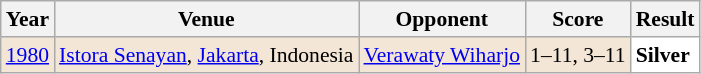<table class="sortable wikitable" style="font-size: 90%;">
<tr>
<th>Year</th>
<th>Venue</th>
<th>Opponent</th>
<th>Score</th>
<th>Result</th>
</tr>
<tr style="background:#F3E6D7">
<td align="center"><a href='#'>1980</a></td>
<td align="left"><a href='#'>Istora Senayan</a>, <a href='#'>Jakarta</a>, Indonesia</td>
<td align="left"> <a href='#'>Verawaty Wiharjo</a></td>
<td align="left">1–11, 3–11</td>
<td style="text-align:left; background:white"> <strong>Silver</strong></td>
</tr>
</table>
